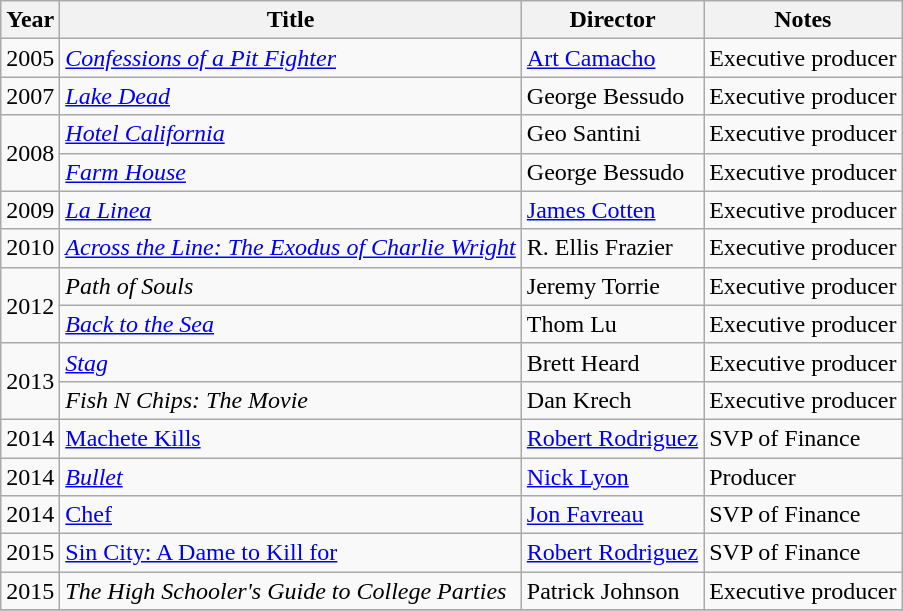<table class="wikitable sortable">
<tr>
<th>Year</th>
<th>Title</th>
<th>Director</th>
<th>Notes</th>
</tr>
<tr>
<td>2005</td>
<td><em><a href='#'>Confessions of a Pit Fighter</a></em></td>
<td><a href='#'>Art Camacho</a></td>
<td>Executive producer</td>
</tr>
<tr>
<td>2007</td>
<td><em><a href='#'>Lake Dead</a></em></td>
<td>George Bessudo</td>
<td>Executive producer</td>
</tr>
<tr>
<td rowspan="2">2008</td>
<td><em><a href='#'>Hotel California</a></em></td>
<td>Geo Santini</td>
<td>Executive producer</td>
</tr>
<tr>
<td><em><a href='#'>Farm House</a></em></td>
<td>George Bessudo</td>
<td>Executive producer</td>
</tr>
<tr>
<td>2009</td>
<td><em><a href='#'>La Linea</a></em></td>
<td><a href='#'>James Cotten</a></td>
<td>Executive producer</td>
</tr>
<tr>
<td>2010</td>
<td><em><a href='#'>Across the Line: The Exodus of Charlie Wright</a></em></td>
<td>R. Ellis Frazier</td>
<td>Executive producer</td>
</tr>
<tr>
<td rowspan="2">2012</td>
<td><em>Path of Souls</em></td>
<td>Jeremy Torrie</td>
<td>Executive producer</td>
</tr>
<tr>
<td><em><a href='#'>Back to the Sea</a></em></td>
<td>Thom Lu</td>
<td>Executive producer</td>
</tr>
<tr>
<td rowspan="2">2013</td>
<td><em><a href='#'>Stag</a></em></td>
<td>Brett Heard</td>
<td>Executive producer</td>
</tr>
<tr>
<td><em>Fish N Chips: The Movie</em></td>
<td>Dan Krech</td>
<td>Executive producer</td>
</tr>
<tr>
<td>2014</td>
<td><a href='#'>Machete Kills</a></td>
<td><a href='#'>Robert Rodriguez</a></td>
<td>SVP of Finance</td>
</tr>
<tr>
<td>2014</td>
<td><em><a href='#'>Bullet</a></em></td>
<td><a href='#'>Nick Lyon</a></td>
<td>Producer</td>
</tr>
<tr>
<td>2014</td>
<td><a href='#'>Chef</a></td>
<td><a href='#'>Jon Favreau</a></td>
<td>SVP of Finance</td>
</tr>
<tr>
<td>2015</td>
<td><a href='#'>Sin City: A Dame to Kill for</a></td>
<td><a href='#'>Robert Rodriguez</a></td>
<td>SVP of Finance</td>
</tr>
<tr>
<td>2015</td>
<td><em>The High Schooler's Guide to College Parties</em></td>
<td>Patrick Johnson</td>
<td>Executive producer</td>
</tr>
<tr>
</tr>
</table>
